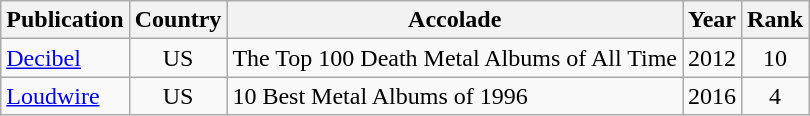<table class="wikitable sortable">
<tr>
<th>Publication</th>
<th>Country</th>
<th>Accolade</th>
<th>Year</th>
<th>Rank</th>
</tr>
<tr>
<td><a href='#'>Decibel</a></td>
<td align="center">US</td>
<td>The Top 100 Death Metal Albums of All Time</td>
<td>2012</td>
<td align="center">10</td>
</tr>
<tr>
<td><a href='#'>Loudwire</a></td>
<td align="center">US</td>
<td>10 Best Metal Albums of 1996</td>
<td>2016</td>
<td align="center">4</td>
</tr>
</table>
